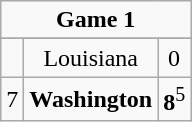<table class="wikitable">
<tr style="text-align:center;">
<td colspan="3"><strong>Game 1</strong></td>
</tr>
<tr style="text-align:center;">
</tr>
<tr style="text-align:center;">
<td></td>
<td>Louisiana</td>
<td>0</td>
</tr>
<tr style="text-align:center;">
<td>7</td>
<td><strong>Washington</strong></td>
<td><strong>8</strong><sup>5</sup></td>
</tr>
</table>
